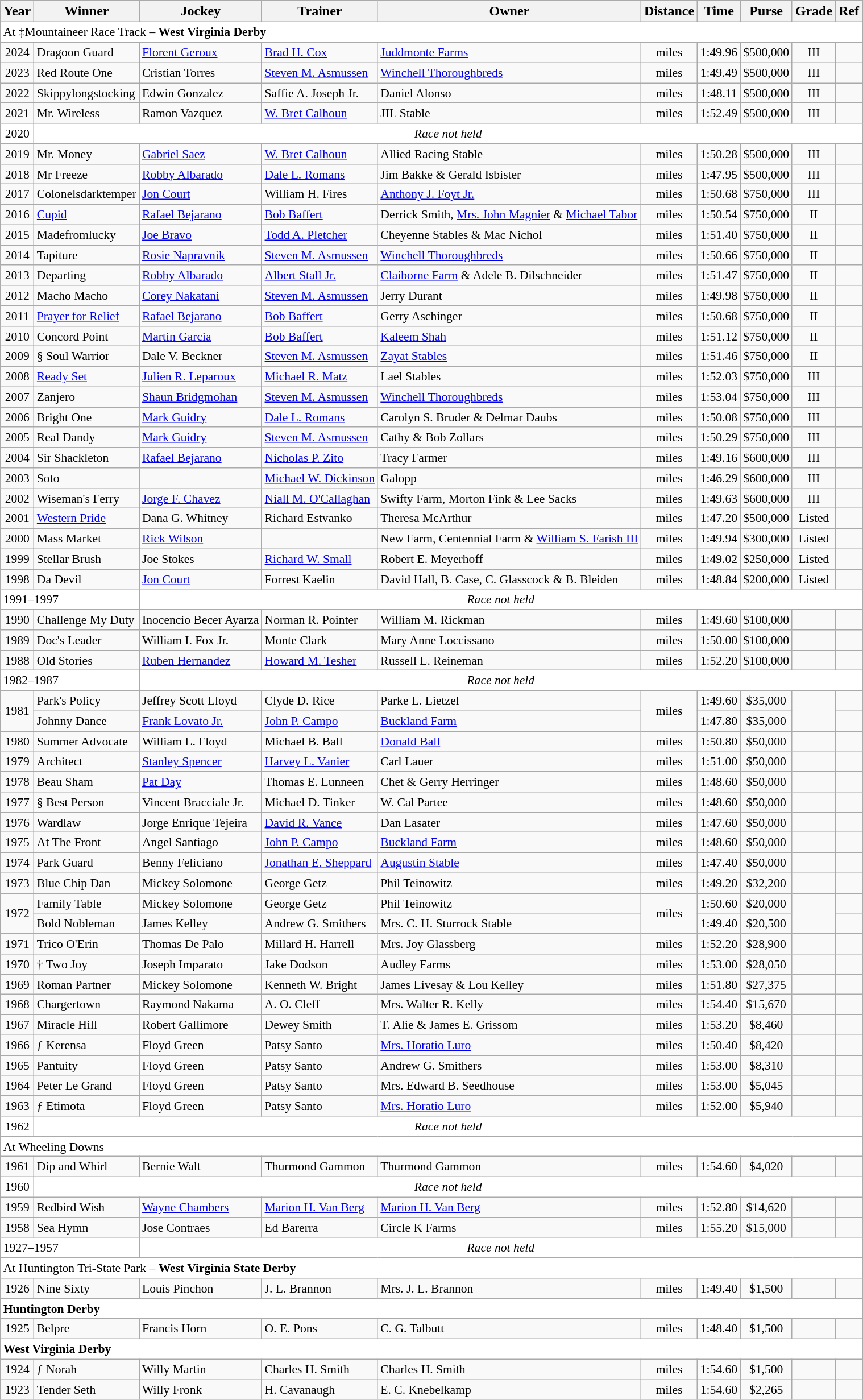<table class="wikitable sortable">
<tr>
<th>Year</th>
<th>Winner</th>
<th>Jockey</th>
<th>Trainer</th>
<th>Owner</th>
<th>Distance</th>
<th>Time</th>
<th>Purse</th>
<th>Grade</th>
<th>Ref</th>
</tr>
<tr style="font-size:90%; background-color:white">
<td align="left" colspan=10>At ‡Mountaineer Race Track – <strong>West Virginia Derby</strong></td>
</tr>
<tr style="font-size:90%;">
<td align=center>2024</td>
<td>Dragoon Guard</td>
<td><a href='#'>Florent Geroux</a></td>
<td><a href='#'>Brad H. Cox</a></td>
<td><a href='#'>Juddmonte Farms</a></td>
<td align=center> miles</td>
<td align=center>1:49.96</td>
<td align=center>$500,000</td>
<td align=center>III</td>
<td></td>
</tr>
<tr style="font-size:90%;">
<td align=center>2023</td>
<td>Red Route One</td>
<td>Cristian Torres</td>
<td><a href='#'>Steven M. Asmussen</a></td>
<td><a href='#'>Winchell Thoroughbreds</a></td>
<td align=center> miles</td>
<td align=center>1:49.49</td>
<td align=center>$500,000</td>
<td align=center>III</td>
<td></td>
</tr>
<tr style="font-size:90%;">
<td align=center>2022</td>
<td>Skippylongstocking</td>
<td>Edwin Gonzalez</td>
<td>Saffie A. Joseph Jr.</td>
<td>Daniel Alonso</td>
<td align=center> miles</td>
<td align=center>1:48.11</td>
<td align=center>$500,000</td>
<td align=center>III</td>
<td></td>
</tr>
<tr style="font-size:90%;">
<td align=center>2021</td>
<td>Mr. Wireless</td>
<td>Ramon Vazquez</td>
<td><a href='#'>W. Bret Calhoun</a></td>
<td>JIL Stable</td>
<td align=center> miles</td>
<td align=center>1:52.49</td>
<td align=center>$500,000</td>
<td align=center>III</td>
<td></td>
</tr>
<tr style="font-size:90%; background-color:white">
<td align="center">2020</td>
<td align="center" colspan=10><em>Race not held</em></td>
</tr>
<tr style="font-size:90%;">
<td align=center>2019</td>
<td>Mr. Money</td>
<td><a href='#'>Gabriel Saez</a></td>
<td><a href='#'>W. Bret Calhoun</a></td>
<td>Allied Racing Stable</td>
<td align=center> miles</td>
<td align=center>1:50.28</td>
<td align=center>$500,000</td>
<td align=center>III</td>
<td></td>
</tr>
<tr style="font-size:90%;">
<td align=center>2018</td>
<td>Mr Freeze</td>
<td><a href='#'>Robby Albarado</a></td>
<td><a href='#'>Dale L. Romans</a></td>
<td>Jim Bakke & Gerald Isbister</td>
<td align=center> miles</td>
<td align=center>1:47.95</td>
<td align=center>$500,000</td>
<td align=center>III</td>
<td></td>
</tr>
<tr style="font-size:90%;">
<td align=center>2017</td>
<td>Colonelsdarktemper</td>
<td><a href='#'>Jon Court</a></td>
<td>William H. Fires</td>
<td><a href='#'>Anthony J. Foyt Jr.</a></td>
<td align=center> miles</td>
<td align=center>1:50.68</td>
<td align=center>$750,000</td>
<td align=center>III</td>
<td></td>
</tr>
<tr style="font-size:90%;">
<td align=center>2016</td>
<td><a href='#'>Cupid</a></td>
<td><a href='#'>Rafael Bejarano</a></td>
<td><a href='#'>Bob Baffert</a></td>
<td>Derrick Smith, <a href='#'>Mrs. John Magnier</a> & <a href='#'>Michael Tabor</a></td>
<td align=center> miles</td>
<td align=center>1:50.54</td>
<td align=center>$750,000</td>
<td align=center>II</td>
<td></td>
</tr>
<tr style="font-size:90%;">
<td align=center>2015</td>
<td>Madefromlucky</td>
<td><a href='#'>Joe Bravo</a></td>
<td><a href='#'>Todd A. Pletcher</a></td>
<td>Cheyenne Stables & Mac Nichol</td>
<td align=center> miles</td>
<td align=center>1:51.40</td>
<td align=center>$750,000</td>
<td align=center>II</td>
<td></td>
</tr>
<tr style="font-size:90%;">
<td align=center>2014</td>
<td>Tapiture</td>
<td><a href='#'>Rosie Napravnik</a></td>
<td><a href='#'>Steven M. Asmussen</a></td>
<td><a href='#'>Winchell Thoroughbreds</a></td>
<td align=center> miles</td>
<td align=center>1:50.66</td>
<td align=center>$750,000</td>
<td align=center>II</td>
<td></td>
</tr>
<tr style="font-size:90%;">
<td align=center>2013</td>
<td>Departing</td>
<td><a href='#'>Robby Albarado</a></td>
<td><a href='#'>Albert Stall Jr.</a></td>
<td><a href='#'>Claiborne Farm</a> & Adele B. Dilschneider</td>
<td align=center> miles</td>
<td align=center>1:51.47</td>
<td align=center>$750,000</td>
<td align=center>II</td>
<td></td>
</tr>
<tr style="font-size:90%;">
<td align=center>2012</td>
<td>Macho Macho</td>
<td><a href='#'>Corey Nakatani</a></td>
<td><a href='#'>Steven M. Asmussen</a></td>
<td>Jerry Durant</td>
<td align=center> miles</td>
<td align=center>1:49.98</td>
<td align=center>$750,000</td>
<td align=center>II</td>
<td></td>
</tr>
<tr style="font-size:90%;">
<td align=center>2011</td>
<td><a href='#'>Prayer for Relief</a></td>
<td><a href='#'>Rafael Bejarano</a></td>
<td><a href='#'>Bob Baffert</a></td>
<td>Gerry Aschinger</td>
<td align=center> miles</td>
<td align=center>1:50.68</td>
<td align=center>$750,000</td>
<td align=center>II</td>
<td></td>
</tr>
<tr style="font-size:90%;">
<td align=center>2010</td>
<td>Concord Point</td>
<td><a href='#'>Martin Garcia</a></td>
<td><a href='#'>Bob Baffert</a></td>
<td><a href='#'>Kaleem Shah</a></td>
<td align=center> miles</td>
<td align=center>1:51.12</td>
<td align=center>$750,000</td>
<td align=center>II</td>
<td></td>
</tr>
<tr style="font-size:90%;">
<td align=center>2009</td>
<td>§ Soul Warrior</td>
<td>Dale V. Beckner</td>
<td><a href='#'>Steven M. Asmussen</a></td>
<td><a href='#'>Zayat Stables</a></td>
<td align=center> miles</td>
<td align=center>1:51.46</td>
<td align=center>$750,000</td>
<td align=center>II</td>
<td></td>
</tr>
<tr style="font-size:90%;">
<td align=center>2008</td>
<td><a href='#'>Ready Set</a></td>
<td><a href='#'>Julien R. Leparoux</a></td>
<td><a href='#'>Michael R. Matz</a></td>
<td>Lael Stables</td>
<td align=center> miles</td>
<td align=center>1:52.03</td>
<td align=center>$750,000</td>
<td align=center>III</td>
<td></td>
</tr>
<tr style="font-size:90%;">
<td align=center>2007</td>
<td>Zanjero</td>
<td><a href='#'>Shaun Bridgmohan</a></td>
<td><a href='#'>Steven M. Asmussen</a></td>
<td><a href='#'>Winchell Thoroughbreds</a></td>
<td align=center> miles</td>
<td align=center>1:53.04</td>
<td align=center>$750,000</td>
<td align=center>III</td>
<td></td>
</tr>
<tr style="font-size:90%;">
<td align=center>2006</td>
<td>Bright One</td>
<td><a href='#'>Mark Guidry</a></td>
<td><a href='#'>Dale L. Romans</a></td>
<td>Carolyn S. Bruder & Delmar Daubs</td>
<td align=center> miles</td>
<td align=center>1:50.08</td>
<td align=center>$750,000</td>
<td align=center>III</td>
<td></td>
</tr>
<tr style="font-size:90%;">
<td align=center>2005</td>
<td>Real Dandy</td>
<td><a href='#'>Mark Guidry</a></td>
<td><a href='#'>Steven M. Asmussen</a></td>
<td>Cathy & Bob Zollars</td>
<td align=center> miles</td>
<td align=center>1:50.29</td>
<td align=center>$750,000</td>
<td align=center>III</td>
<td></td>
</tr>
<tr style="font-size:90%;">
<td align=center>2004</td>
<td>Sir Shackleton</td>
<td><a href='#'>Rafael Bejarano</a></td>
<td><a href='#'>Nicholas P. Zito</a></td>
<td>Tracy Farmer</td>
<td align=center> miles</td>
<td align=center>1:49.16</td>
<td align=center>$600,000</td>
<td align=center>III</td>
<td></td>
</tr>
<tr style="font-size:90%;">
<td align=center>2003</td>
<td>Soto</td>
<td></td>
<td><a href='#'>Michael W. Dickinson</a></td>
<td>Galopp</td>
<td align=center> miles</td>
<td align=center>1:46.29</td>
<td align=center>$600,000</td>
<td align=center>III</td>
<td></td>
</tr>
<tr style="font-size:90%;">
<td align=center>2002</td>
<td>Wiseman's Ferry</td>
<td><a href='#'>Jorge F. Chavez</a></td>
<td><a href='#'>Niall M. O'Callaghan</a></td>
<td>Swifty Farm, Morton Fink & Lee Sacks</td>
<td align=center> miles</td>
<td align=center>1:49.63</td>
<td align=center>$600,000</td>
<td align=center>III</td>
<td></td>
</tr>
<tr style="font-size:90%;">
<td align=center>2001</td>
<td><a href='#'>Western Pride</a></td>
<td>Dana G. Whitney</td>
<td>Richard Estvanko</td>
<td>Theresa McArthur</td>
<td align=center> miles</td>
<td align=center>1:47.20</td>
<td align=center>$500,000</td>
<td align=center>Listed</td>
<td></td>
</tr>
<tr style="font-size:90%;">
<td align=center>2000</td>
<td>Mass Market</td>
<td><a href='#'>Rick Wilson</a></td>
<td></td>
<td>New Farm, Centennial Farm & <a href='#'>William S. Farish III</a></td>
<td align=center> miles</td>
<td align=center>1:49.94</td>
<td align=center>$300,000</td>
<td align=center>Listed</td>
<td></td>
</tr>
<tr style="font-size:90%;">
<td align=center>1999</td>
<td>Stellar Brush</td>
<td>Joe Stokes</td>
<td><a href='#'>Richard W. Small</a></td>
<td>Robert E. Meyerhoff</td>
<td align=center> miles</td>
<td align=center>1:49.02</td>
<td align=center>$250,000</td>
<td align=center>Listed</td>
<td></td>
</tr>
<tr style="font-size:90%;">
<td align=center>1998</td>
<td>Da Devil</td>
<td><a href='#'>Jon Court</a></td>
<td>Forrest Kaelin</td>
<td>David Hall, B. Case,  C. Glasscock &  B. Bleiden</td>
<td align=center> miles</td>
<td align=center>1:48.84</td>
<td align=center>$200,000</td>
<td align=center>Listed</td>
<td></td>
</tr>
<tr style="font-size:90%; background-color:white">
<td align="left" colspan=2>1991–1997</td>
<td align="center" colspan=8><em>Race not held</em></td>
</tr>
<tr style="font-size:90%;">
<td align=center>1990</td>
<td>Challenge My Duty</td>
<td>Inocencio Becer Ayarza</td>
<td>Norman R. Pointer</td>
<td>William M. Rickman</td>
<td align=center> miles</td>
<td align=center>1:49.60</td>
<td align=center>$100,000</td>
<td align=center></td>
<td></td>
</tr>
<tr style="font-size:90%;">
<td align=center>1989</td>
<td>Doc's Leader</td>
<td>William I. Fox Jr.</td>
<td>Monte Clark</td>
<td>Mary Anne Loccissano</td>
<td align=center> miles</td>
<td align=center>1:50.00</td>
<td align=center>$100,000</td>
<td align=center></td>
<td></td>
</tr>
<tr style="font-size:90%;">
<td align=center>1988</td>
<td>Old Stories</td>
<td><a href='#'>Ruben Hernandez</a></td>
<td><a href='#'>Howard M. Tesher</a></td>
<td>Russell L. Reineman</td>
<td align=center> miles</td>
<td align=center>1:52.20</td>
<td align=center>$100,000</td>
<td align=center></td>
<td></td>
</tr>
<tr style="font-size:90%; background-color:white">
<td align="left" colspan=2>1982–1987</td>
<td align="center" colspan=8><em>Race not held</em></td>
</tr>
<tr style="font-size:90%;">
<td align=center rowspan=2>1981</td>
<td>Park's Policy</td>
<td>Jeffrey Scott Lloyd</td>
<td>Clyde D. Rice</td>
<td>Parke L. Lietzel</td>
<td align=center rowspan=2> miles</td>
<td align=center>1:49.60</td>
<td align=center>$35,000</td>
<td align=center rowspan=2></td>
<td></td>
</tr>
<tr style="font-size:90%;">
<td>Johnny Dance</td>
<td><a href='#'>Frank Lovato Jr.</a></td>
<td><a href='#'>John P. Campo</a></td>
<td><a href='#'>Buckland Farm</a></td>
<td align=center>1:47.80</td>
<td align=center>$35,000</td>
<td></td>
</tr>
<tr style="font-size:90%;">
<td align=center>1980</td>
<td>Summer Advocate</td>
<td>William L. Floyd</td>
<td>Michael B. Ball</td>
<td><a href='#'>Donald Ball</a></td>
<td align=center> miles</td>
<td align=center>1:50.80</td>
<td align=center>$50,000</td>
<td align=center></td>
<td></td>
</tr>
<tr style="font-size:90%;">
<td align=center>1979</td>
<td>Architect</td>
<td><a href='#'>Stanley Spencer</a></td>
<td><a href='#'>Harvey L. Vanier</a></td>
<td>Carl Lauer</td>
<td align=center> miles</td>
<td align=center>1:51.00</td>
<td align=center>$50,000</td>
<td align=center></td>
<td></td>
</tr>
<tr style="font-size:90%;">
<td align=center>1978</td>
<td>Beau Sham</td>
<td><a href='#'>Pat Day</a></td>
<td>Thomas E. Lunneen</td>
<td>Chet & Gerry Herringer</td>
<td align=center> miles</td>
<td align=center>1:48.60</td>
<td align=center>$50,000</td>
<td align=center></td>
<td></td>
</tr>
<tr style="font-size:90%;">
<td align=center>1977</td>
<td>§ Best Person</td>
<td>Vincent Bracciale Jr.</td>
<td>Michael D. Tinker</td>
<td>W. Cal Partee</td>
<td align=center> miles</td>
<td align=center>1:48.60</td>
<td align=center>$50,000</td>
<td align=center></td>
<td></td>
</tr>
<tr style="font-size:90%;">
<td align=center>1976</td>
<td>Wardlaw</td>
<td>Jorge Enrique Tejeira</td>
<td><a href='#'>David R. Vance</a></td>
<td>Dan Lasater</td>
<td align=center> miles</td>
<td align=center>1:47.60</td>
<td align=center>$50,000</td>
<td align=center></td>
<td></td>
</tr>
<tr style="font-size:90%;">
<td align=center>1975</td>
<td>At The Front</td>
<td>Angel Santiago</td>
<td><a href='#'>John P. Campo</a></td>
<td><a href='#'>Buckland Farm</a></td>
<td align=center> miles</td>
<td align=center>1:48.60</td>
<td align=center>$50,000</td>
<td align=center></td>
<td></td>
</tr>
<tr style="font-size:90%;">
<td align=center>1974</td>
<td>Park Guard</td>
<td>Benny Feliciano</td>
<td><a href='#'>Jonathan E. Sheppard</a></td>
<td><a href='#'>Augustin Stable</a></td>
<td align=center> miles</td>
<td align=center>1:47.40</td>
<td align=center>$50,000</td>
<td align=center></td>
<td></td>
</tr>
<tr style="font-size:90%;">
<td align=center>1973</td>
<td>Blue Chip Dan</td>
<td>Mickey Solomone</td>
<td>George Getz</td>
<td>Phil Teinowitz</td>
<td align=center> miles</td>
<td align=center>1:49.20</td>
<td align=center>$32,200</td>
<td align=center></td>
<td></td>
</tr>
<tr style="font-size:90%;">
<td align=center rowspan=2>1972</td>
<td>Family Table</td>
<td>Mickey Solomone</td>
<td>George Getz</td>
<td>Phil Teinowitz</td>
<td align=center rowspan=2> miles</td>
<td align=center>1:50.60</td>
<td align=center>$20,000</td>
<td align=center rowspan=2></td>
<td></td>
</tr>
<tr style="font-size:90%;">
<td>Bold Nobleman</td>
<td>James Kelley</td>
<td>Andrew G. Smithers</td>
<td>Mrs. C. H. Sturrock Stable</td>
<td align=center>1:49.40</td>
<td align=center>$20,500</td>
<td></td>
</tr>
<tr style="font-size:90%;">
<td align=center>1971</td>
<td>Trico O'Erin</td>
<td>Thomas De Palo</td>
<td>Millard H. Harrell</td>
<td>Mrs. Joy Glassberg</td>
<td align=center> miles</td>
<td align=center>1:52.20</td>
<td align=center>$28,900</td>
<td align=center></td>
<td></td>
</tr>
<tr style="font-size:90%;">
<td align=center>1970</td>
<td>† Two Joy</td>
<td>Joseph Imparato</td>
<td>Jake Dodson</td>
<td>Audley Farms</td>
<td align=center> miles</td>
<td align=center>1:53.00</td>
<td align=center>$28,050</td>
<td align=center></td>
<td></td>
</tr>
<tr style="font-size:90%;">
<td align=center>1969</td>
<td>Roman Partner</td>
<td>Mickey Solomone</td>
<td>Kenneth W. Bright</td>
<td>James Livesay & Lou Kelley</td>
<td align=center> miles</td>
<td align=center>1:51.80</td>
<td align=center>$27,375</td>
<td align=center></td>
<td></td>
</tr>
<tr style="font-size:90%;">
<td align=center>1968</td>
<td>Chargertown</td>
<td>Raymond Nakama</td>
<td>A. O. Cleff</td>
<td>Mrs. Walter R. Kelly</td>
<td align=center> miles</td>
<td align=center>1:54.40</td>
<td align=center>$15,670</td>
<td align=center></td>
<td></td>
</tr>
<tr style="font-size:90%;">
<td align=center>1967</td>
<td>Miracle Hill</td>
<td>Robert Gallimore</td>
<td>Dewey Smith</td>
<td>T. Alie & James E. Grissom</td>
<td align=center> miles</td>
<td align=center>1:53.20</td>
<td align=center>$8,460</td>
<td align=center></td>
<td></td>
</tr>
<tr style="font-size:90%;">
<td align=center>1966</td>
<td>ƒ Kerensa</td>
<td>Floyd Green</td>
<td>Patsy Santo</td>
<td><a href='#'>Mrs. Horatio Luro</a></td>
<td align=center> miles</td>
<td align=center>1:50.40</td>
<td align=center>$8,420</td>
<td align=center></td>
<td></td>
</tr>
<tr style="font-size:90%;">
<td align=center>1965</td>
<td>Pantuity</td>
<td>Floyd Green</td>
<td>Patsy Santo</td>
<td>Andrew G. Smithers</td>
<td align=center> miles</td>
<td align=center>1:53.00</td>
<td align=center>$8,310</td>
<td align=center></td>
<td></td>
</tr>
<tr style="font-size:90%;">
<td align=center>1964</td>
<td>Peter Le Grand</td>
<td>Floyd Green</td>
<td>Patsy Santo</td>
<td>Mrs. Edward B. Seedhouse</td>
<td align=center> miles</td>
<td align=center>1:53.00</td>
<td align=center>$5,045</td>
<td align=center></td>
<td></td>
</tr>
<tr style="font-size:90%;">
<td align=center>1963</td>
<td>ƒ Etimota</td>
<td>Floyd Green</td>
<td>Patsy Santo</td>
<td><a href='#'>Mrs. Horatio Luro</a></td>
<td align=center> miles</td>
<td align=center>1:52.00</td>
<td align=center>$5,940</td>
<td align=center></td>
<td></td>
</tr>
<tr style="font-size:90%; background-color:white">
<td align="center">1962</td>
<td align="center" colspan=10><em>Race not held</em></td>
</tr>
<tr style="font-size:90%; background-color:white">
<td align="left" colspan=10>At Wheeling Downs</td>
</tr>
<tr style="font-size:90%;">
<td align=center>1961</td>
<td>Dip and Whirl</td>
<td>Bernie Walt</td>
<td>Thurmond Gammon</td>
<td>Thurmond Gammon</td>
<td align=center> miles</td>
<td align=center>1:54.60</td>
<td align=center>$4,020</td>
<td align=center></td>
<td></td>
</tr>
<tr style="font-size:90%; background-color:white">
<td align="center">1960</td>
<td align="center" colspan=10><em>Race not held</em></td>
</tr>
<tr style="font-size:90%;">
<td align=center>1959</td>
<td>Redbird Wish</td>
<td><a href='#'>Wayne Chambers</a></td>
<td><a href='#'>Marion H. Van Berg</a></td>
<td><a href='#'>Marion H. Van Berg</a></td>
<td align=center> miles</td>
<td align=center>1:52.80</td>
<td align=center>$14,620</td>
<td align=center></td>
<td></td>
</tr>
<tr style="font-size:90%;">
<td align=center>1958</td>
<td>Sea Hymn</td>
<td>Jose Contraes</td>
<td>Ed Barerra</td>
<td>Circle K Farms</td>
<td align=center> miles</td>
<td align=center>1:55.20</td>
<td align=center>$15,000</td>
<td align=center></td>
<td></td>
</tr>
<tr style="font-size:90%; background-color:white">
<td align="left" colspan=2>1927–1957</td>
<td align="center" colspan=8><em>Race not held</em></td>
</tr>
<tr style="font-size:90%; background-color:white">
<td align="left" colspan=10>At Huntington Tri-State Park – <strong>West Virginia State Derby</strong></td>
</tr>
<tr style="font-size:90%;">
<td align=center>1926</td>
<td>Nine Sixty</td>
<td>Louis Pinchon</td>
<td>J. L. Brannon</td>
<td>Mrs. J. L. Brannon</td>
<td align=center> miles</td>
<td align=center>1:49.40</td>
<td align=center>$1,500</td>
<td align=center></td>
<td></td>
</tr>
<tr style="font-size:90%; background-color:white">
<td align="left" colspan=10><strong>Huntington Derby</strong></td>
</tr>
<tr style="font-size:90%;">
<td align=center>1925</td>
<td>Belpre</td>
<td>Francis Horn</td>
<td>O. E. Pons</td>
<td>C. G. Talbutt</td>
<td align=center> miles</td>
<td align=center>1:48.40</td>
<td align=center>$1,500</td>
<td align=center></td>
<td></td>
</tr>
<tr style="font-size:90%; background-color:white">
<td align="left" colspan=10><strong>West Virginia Derby</strong></td>
</tr>
<tr style="font-size:90%;">
<td align=center>1924</td>
<td>ƒ Norah</td>
<td>Willy Martin</td>
<td>Charles H. Smith</td>
<td>Charles H. Smith</td>
<td align=center> miles</td>
<td align=center>1:54.60</td>
<td align=center>$1,500</td>
<td align=center></td>
<td></td>
</tr>
<tr style="font-size:90%;">
<td align=center>1923</td>
<td>Tender Seth</td>
<td>Willy Fronk</td>
<td>H. Cavanaugh</td>
<td>E. C. Knebelkamp</td>
<td align=center> miles</td>
<td align=center>1:54.60</td>
<td align=center>$2,265</td>
<td align=center></td>
<td></td>
</tr>
</table>
